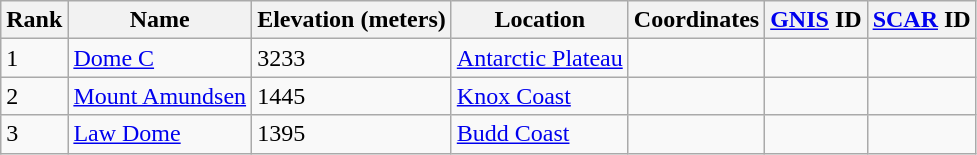<table class="wikitable sortable">
<tr>
<th>Rank</th>
<th>Name</th>
<th>Elevation (meters)</th>
<th>Location</th>
<th>Coordinates</th>
<th><a href='#'>GNIS</a> ID</th>
<th><a href='#'>SCAR</a> ID</th>
</tr>
<tr>
<td>1</td>
<td><a href='#'>Dome C</a></td>
<td>3233</td>
<td><a href='#'>Antarctic Plateau</a></td>
<td></td>
<td></td>
<td></td>
</tr>
<tr>
<td>2</td>
<td><a href='#'>Mount Amundsen</a></td>
<td>1445</td>
<td><a href='#'>Knox Coast</a></td>
<td></td>
<td></td>
<td></td>
</tr>
<tr>
<td>3</td>
<td><a href='#'>Law Dome</a></td>
<td>1395</td>
<td><a href='#'>Budd Coast</a></td>
<td></td>
<td></td>
<td></td>
</tr>
</table>
